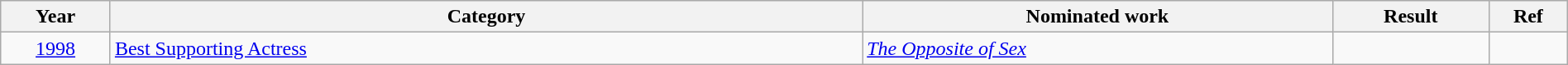<table class="wikitable" width="100%">
<tr>
<th width="7%">Year</th>
<th width="48%">Category</th>
<th width="30%">Nominated work</th>
<th width="10%">Result</th>
<th width="5%">Ref</th>
</tr>
<tr>
<td align="center"><a href='#'>1998</a></td>
<td><a href='#'>Best Supporting Actress</a></td>
<td><em><a href='#'>The Opposite of Sex</a></em></td>
<td></td>
<td align="center"></td>
</tr>
</table>
